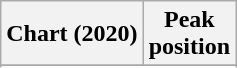<table class="wikitable plainrowheaders" style="text-align:center;">
<tr>
<th>Chart (2020)</th>
<th>Peak <br> position</th>
</tr>
<tr>
</tr>
<tr>
</tr>
</table>
